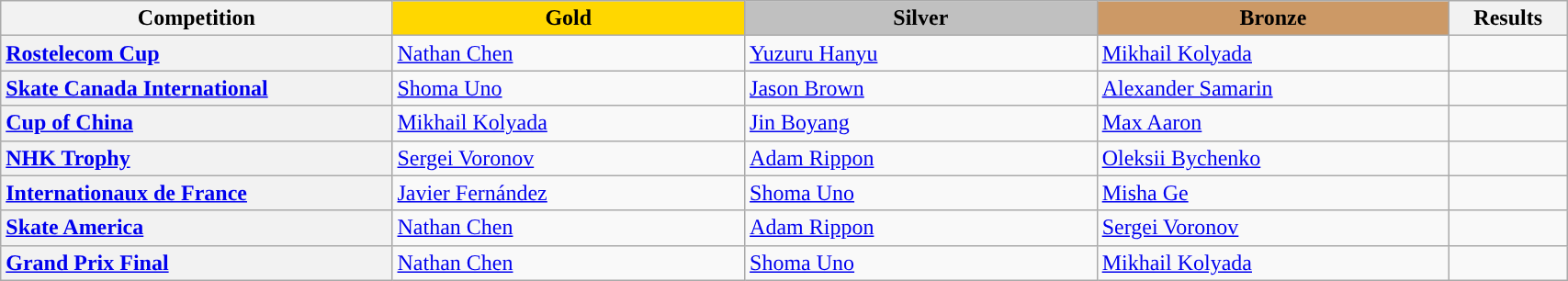<table class="wikitable unsortable" style="text-align:left; width:90%">
<tr>
<th scope="col" style="text-align:center; width:25%;">Competition</th>
<td scope="col" style="text-align:center; width:22.5%; background:gold"><strong>Gold</strong></td>
<td scope="col" style="text-align:center; width:22.5%; background:silver"><strong>Silver</strong></td>
<td scope="col" style="text-align:center; width:22.5%; background:#c96"><strong>Bronze</strong></td>
<th scope="col" style="text-align:center; width:7.5%;">Results</th>
</tr>
<tr>
<th scope="row" style="text-align:left"> <a href='#'>Rostelecom Cup</a></th>
<td> <a href='#'>Nathan Chen</a></td>
<td> <a href='#'>Yuzuru Hanyu</a></td>
<td> <a href='#'>Mikhail Kolyada</a></td>
<td></td>
</tr>
<tr>
<th scope="row" style="text-align:left"> <a href='#'>Skate Canada International</a></th>
<td> <a href='#'>Shoma Uno</a></td>
<td> <a href='#'>Jason Brown</a></td>
<td> <a href='#'>Alexander Samarin</a></td>
<td></td>
</tr>
<tr>
<th scope="row" style="text-align:left"> <a href='#'>Cup of China</a></th>
<td> <a href='#'>Mikhail Kolyada</a></td>
<td> <a href='#'>Jin Boyang</a></td>
<td> <a href='#'>Max Aaron</a></td>
<td></td>
</tr>
<tr>
<th scope="row" style="text-align:left"> <a href='#'>NHK Trophy</a></th>
<td> <a href='#'>Sergei Voronov</a></td>
<td> <a href='#'>Adam Rippon</a></td>
<td> <a href='#'>Oleksii Bychenko</a></td>
<td></td>
</tr>
<tr>
<th scope="row" style="text-align:left"> <a href='#'>Internationaux de France</a></th>
<td> <a href='#'>Javier Fernández</a></td>
<td> <a href='#'>Shoma Uno</a></td>
<td> <a href='#'>Misha Ge</a></td>
<td></td>
</tr>
<tr>
<th scope="row" style="text-align:left"> <a href='#'>Skate America</a></th>
<td> <a href='#'>Nathan Chen</a></td>
<td> <a href='#'>Adam Rippon</a></td>
<td> <a href='#'>Sergei Voronov</a></td>
<td></td>
</tr>
<tr>
<th scope="row" style="text-align:left"> <a href='#'>Grand Prix Final</a></th>
<td> <a href='#'>Nathan Chen</a></td>
<td> <a href='#'>Shoma Uno</a></td>
<td> <a href='#'>Mikhail Kolyada</a></td>
<td></td>
</tr>
</table>
